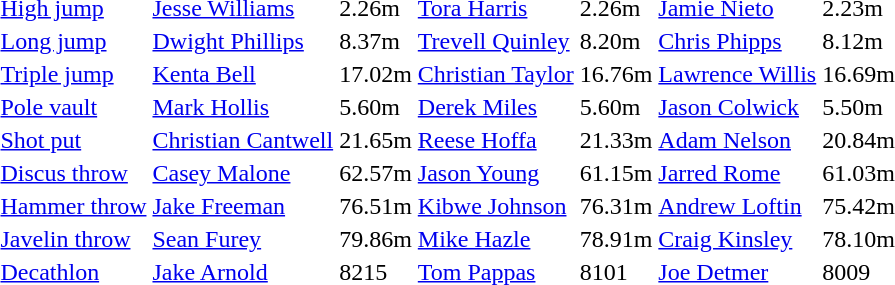<table>
<tr>
<td><a href='#'>High jump</a></td>
<td><a href='#'>Jesse Williams</a></td>
<td>2.26m</td>
<td><a href='#'>Tora Harris</a></td>
<td>2.26m</td>
<td><a href='#'>Jamie Nieto</a></td>
<td>2.23m</td>
</tr>
<tr>
<td rowspan=1><a href='#'>Long jump</a></td>
<td><a href='#'>Dwight Phillips</a></td>
<td>8.37m</td>
<td><a href='#'>Trevell Quinley</a></td>
<td>8.20m</td>
<td><a href='#'>Chris Phipps</a></td>
<td>8.12m</td>
</tr>
<tr>
<td rowspan=1><a href='#'>Triple jump</a></td>
<td><a href='#'>Kenta Bell</a></td>
<td>17.02m</td>
<td><a href='#'>Christian Taylor</a></td>
<td>16.76m</td>
<td><a href='#'>Lawrence Willis</a></td>
<td>16.69m</td>
</tr>
<tr>
<td><a href='#'>Pole vault</a></td>
<td><a href='#'>Mark Hollis</a></td>
<td>5.60m</td>
<td><a href='#'>Derek Miles</a></td>
<td>5.60m</td>
<td><a href='#'>Jason Colwick</a></td>
<td>5.50m</td>
</tr>
<tr>
<td rowspan=1><a href='#'>Shot put</a></td>
<td><a href='#'>Christian Cantwell</a></td>
<td>21.65m</td>
<td><a href='#'>Reese Hoffa</a></td>
<td>21.33m</td>
<td><a href='#'>Adam Nelson</a></td>
<td>20.84m</td>
</tr>
<tr>
<td rowspan=1><a href='#'>Discus throw</a></td>
<td><a href='#'>Casey Malone</a></td>
<td>62.57m</td>
<td><a href='#'>Jason Young</a></td>
<td>61.15m</td>
<td><a href='#'>Jarred Rome</a></td>
<td>61.03m</td>
</tr>
<tr>
<td rowspan=1><a href='#'>Hammer throw</a></td>
<td><a href='#'>Jake Freeman</a></td>
<td>76.51m</td>
<td><a href='#'>Kibwe Johnson</a></td>
<td>76.31m</td>
<td><a href='#'>Andrew Loftin</a></td>
<td>75.42m</td>
</tr>
<tr>
<td rowspan=1><a href='#'>Javelin throw</a></td>
<td><a href='#'>Sean Furey</a></td>
<td>79.86m</td>
<td><a href='#'>Mike Hazle</a></td>
<td>78.91m</td>
<td><a href='#'>Craig Kinsley</a></td>
<td>78.10m</td>
</tr>
<tr>
<td rowspan=1><a href='#'>Decathlon</a></td>
<td><a href='#'>Jake Arnold</a></td>
<td>8215</td>
<td><a href='#'>Tom Pappas</a></td>
<td>8101</td>
<td><a href='#'>Joe Detmer</a></td>
<td>8009</td>
</tr>
</table>
